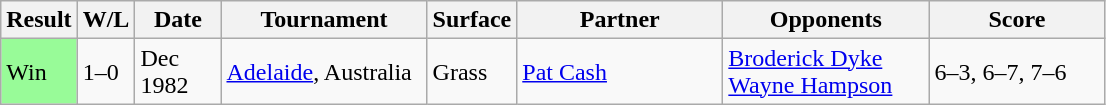<table class="sortable wikitable">
<tr>
<th>Result</th>
<th style="width:30px" class="unsortable">W/L</th>
<th style="width:50px">Date</th>
<th style="width:130px">Tournament</th>
<th style="width:50px">Surface</th>
<th style="width:130px">Partner</th>
<th style="width:130px">Opponents</th>
<th style="width:110px" class="unsortable">Score</th>
</tr>
<tr>
<td style="background:#98fb98;">Win</td>
<td>1–0</td>
<td>Dec 1982</td>
<td><a href='#'>Adelaide</a>, Australia</td>
<td>Grass</td>
<td> <a href='#'>Pat Cash</a></td>
<td> <a href='#'>Broderick Dyke</a><br> <a href='#'>Wayne Hampson</a></td>
<td>6–3, 6–7, 7–6</td>
</tr>
</table>
